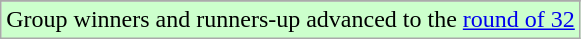<table class="wikitable">
<tr>
</tr>
<tr bgcolor=#ccffcc>
<td>Group winners and runners-up advanced to the <a href='#'>round of 32</a></td>
</tr>
</table>
